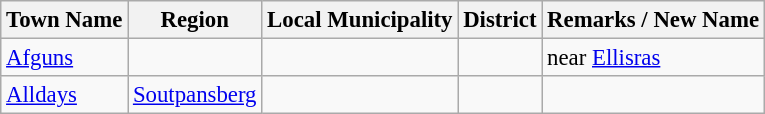<table class="wikitable sortable" style="font-size: 95%;">
<tr>
<th>Town Name</th>
<th>Region</th>
<th>Local Municipality</th>
<th>District</th>
<th>Remarks / New Name</th>
</tr>
<tr>
<td><a href='#'>Afguns</a></td>
<td></td>
<td></td>
<td></td>
<td>near <a href='#'>Ellisras</a></td>
</tr>
<tr>
<td><a href='#'>Alldays</a></td>
<td><a href='#'>Soutpansberg</a></td>
<td></td>
<td></td>
<td></td>
</tr>
</table>
